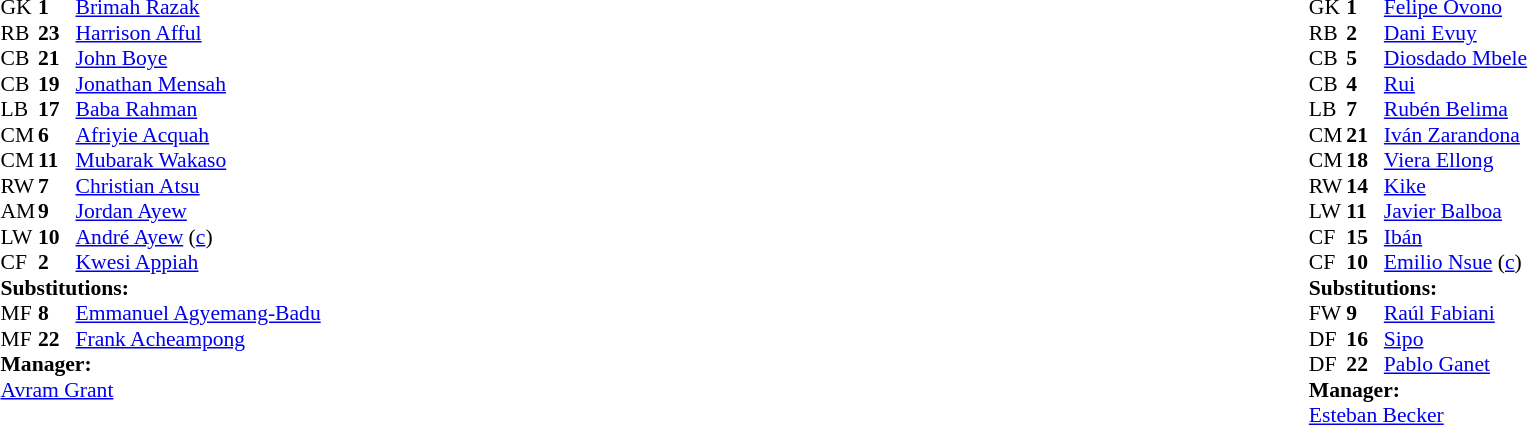<table width="100%">
<tr>
<td valign="top" width="40%"><br><table style="font-size: 90%" cellspacing="0" cellpadding="0">
<tr>
<th width="25"></th>
<th width="25"></th>
</tr>
<tr>
<td>GK</td>
<td><strong>1</strong></td>
<td><a href='#'>Brimah Razak</a></td>
</tr>
<tr>
<td>RB</td>
<td><strong>23</strong></td>
<td><a href='#'>Harrison Afful</a></td>
<td></td>
</tr>
<tr>
<td>CB</td>
<td><strong>21</strong></td>
<td><a href='#'>John Boye</a></td>
</tr>
<tr>
<td>CB</td>
<td><strong>19</strong></td>
<td><a href='#'>Jonathan Mensah</a></td>
</tr>
<tr>
<td>LB</td>
<td><strong>17</strong></td>
<td><a href='#'>Baba Rahman</a></td>
</tr>
<tr>
<td>CM</td>
<td><strong>6</strong></td>
<td><a href='#'>Afriyie Acquah</a></td>
<td></td>
</tr>
<tr>
<td>CM</td>
<td><strong>11</strong></td>
<td><a href='#'>Mubarak Wakaso</a></td>
<td></td>
<td></td>
</tr>
<tr>
<td>RW</td>
<td><strong>7</strong></td>
<td><a href='#'>Christian Atsu</a></td>
</tr>
<tr>
<td>AM</td>
<td><strong>9</strong></td>
<td><a href='#'>Jordan Ayew</a></td>
</tr>
<tr>
<td>LW</td>
<td><strong>10</strong></td>
<td><a href='#'>André Ayew</a> (<a href='#'>c</a>)</td>
<td></td>
<td></td>
</tr>
<tr>
<td>CF</td>
<td><strong>2</strong></td>
<td><a href='#'>Kwesi Appiah</a></td>
</tr>
<tr>
<td colspan=3><strong>Substitutions:</strong></td>
</tr>
<tr>
<td>MF</td>
<td><strong>8</strong></td>
<td><a href='#'>Emmanuel Agyemang-Badu</a></td>
<td></td>
<td></td>
</tr>
<tr>
<td>MF</td>
<td><strong>22</strong></td>
<td><a href='#'>Frank Acheampong</a></td>
<td></td>
<td></td>
</tr>
<tr>
<td colspan=3><strong>Manager:</strong></td>
</tr>
<tr>
<td colspan=3> <a href='#'>Avram Grant</a></td>
</tr>
</table>
</td>
<td valign="top"></td>
<td valign="top" width="50%"><br><table style="font-size: 90%" cellspacing="0" cellpadding="0" align="center">
<tr>
<th width=25></th>
<th width=25></th>
</tr>
<tr>
<td>GK</td>
<td><strong>1</strong></td>
<td><a href='#'>Felipe Ovono</a></td>
<td></td>
</tr>
<tr>
<td>RB</td>
<td><strong>2</strong></td>
<td><a href='#'>Dani Evuy</a></td>
<td></td>
<td></td>
</tr>
<tr>
<td>CB</td>
<td><strong>5</strong></td>
<td><a href='#'>Diosdado Mbele</a></td>
</tr>
<tr>
<td>CB</td>
<td><strong>4</strong></td>
<td><a href='#'>Rui</a></td>
</tr>
<tr>
<td>LB</td>
<td><strong>7</strong></td>
<td><a href='#'>Rubén Belima</a></td>
</tr>
<tr>
<td>CM</td>
<td><strong>21</strong></td>
<td><a href='#'>Iván Zarandona</a></td>
<td></td>
<td></td>
</tr>
<tr>
<td>CM</td>
<td><strong>18</strong></td>
<td><a href='#'>Viera Ellong</a></td>
</tr>
<tr>
<td>RW</td>
<td><strong>14</strong></td>
<td><a href='#'>Kike</a></td>
</tr>
<tr>
<td>LW</td>
<td><strong>11</strong></td>
<td><a href='#'>Javier Balboa</a></td>
</tr>
<tr>
<td>CF</td>
<td><strong>15</strong></td>
<td><a href='#'>Ibán</a></td>
<td></td>
<td></td>
</tr>
<tr>
<td>CF</td>
<td><strong>10</strong></td>
<td><a href='#'>Emilio Nsue</a> (<a href='#'>c</a>)</td>
</tr>
<tr>
<td colspan=3><strong>Substitutions:</strong></td>
</tr>
<tr>
<td>FW</td>
<td><strong>9</strong></td>
<td><a href='#'>Raúl Fabiani</a></td>
<td></td>
<td></td>
</tr>
<tr>
<td>DF</td>
<td><strong>16</strong></td>
<td><a href='#'>Sipo</a></td>
<td></td>
<td></td>
</tr>
<tr>
<td>DF</td>
<td><strong>22</strong></td>
<td><a href='#'>Pablo Ganet</a></td>
<td></td>
<td></td>
</tr>
<tr>
<td colspan=3><strong>Manager:</strong></td>
</tr>
<tr>
<td colspan=3> <a href='#'>Esteban Becker</a></td>
</tr>
</table>
</td>
</tr>
</table>
